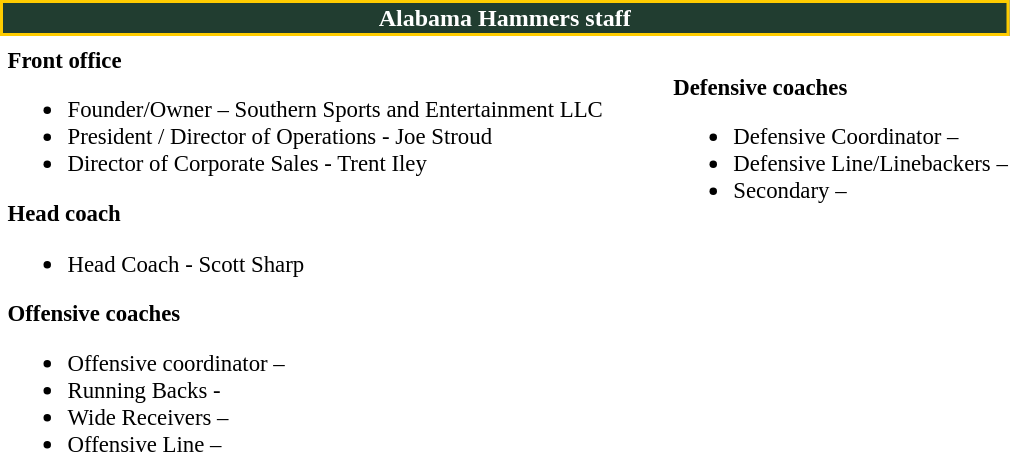<table class="toccolours" style="text-align: left;">
<tr>
<th colspan="7" style="background:#213D30; color:white; text-align: center; border:2px solid #ffcc00;"><strong>Alabama Hammers staff</strong></th>
</tr>
<tr>
<td colspan=7 align="right"></td>
</tr>
<tr>
<td valign="top"></td>
<td style="font-size: 95%;" valign="top"><strong>Front office</strong><br><ul><li>Founder/Owner – Southern Sports and Entertainment LLC</li><li>President / Director of Operations  - Joe Stroud</li><li>Director of Corporate Sales - Trent Iley</li></ul><strong>Head coach</strong><ul><li>Head Coach - Scott Sharp</li></ul><strong>Offensive coaches</strong><ul><li>Offensive coordinator –</li><li>Running Backs -</li><li>Wide Receivers –</li><li>Offensive Line –</li></ul></td>
<td width="35"> </td>
<td valign="top"></td>
<td style="font-size: 95%;" valign="top"><br><strong>Defensive coaches</strong><ul><li>Defensive Coordinator –</li><li>Defensive Line/Linebackers –</li><li>Secondary –</li></ul></td>
</tr>
</table>
